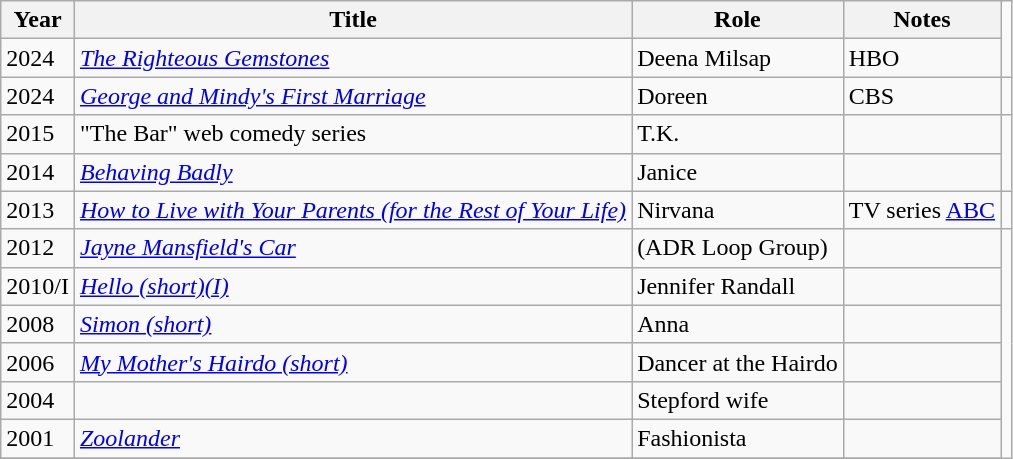<table class="wikitable sortable">
<tr>
<th>Year</th>
<th>Title</th>
<th>Role</th>
<th class="unsortable">Notes</th>
</tr>
<tr>
<td>2024</td>
<td><em><a href='#'>The Righteous Gemstones</a></em></td>
<td>Deena Milsap</td>
<td>HBO</td>
</tr>
<tr>
<td>2024</td>
<td><em><a href='#'>George and Mindy's First Marriage</a></em></td>
<td>Doreen</td>
<td>CBS</td>
<td></td>
</tr>
<tr>
<td>2015</td>
<td>"The Bar" web comedy series</td>
<td>T.K.</td>
<td></td>
</tr>
<tr>
<td>2014</td>
<td><em><a href='#'>Behaving Badly</a></em></td>
<td>Janice</td>
<td></td>
</tr>
<tr>
<td>2013</td>
<td><em><a href='#'>How to Live with Your Parents (for the Rest of Your Life)</a></em></td>
<td>Nirvana</td>
<td>TV series <a href='#'>ABC</a></td>
<td></td>
</tr>
<tr>
<td>2012</td>
<td><em><a href='#'>Jayne Mansfield's Car</a></em></td>
<td>(ADR Loop Group)</td>
<td></td>
</tr>
<tr>
<td>2010/I</td>
<td><em><a href='#'>Hello (short)(I)</a></em></td>
<td>Jennifer Randall</td>
<td></td>
</tr>
<tr>
<td>2008</td>
<td><em><a href='#'>Simon (short)</a></em></td>
<td>Anna</td>
<td></td>
</tr>
<tr>
<td>2006</td>
<td><em><a href='#'>My Mother's Hairdo (short)</a></em></td>
<td>Dancer at the Hairdo</td>
<td></td>
</tr>
<tr>
<td>2004</td>
<td><em></em></td>
<td>Stepford wife</td>
<td></td>
</tr>
<tr>
<td>2001</td>
<td><em><a href='#'>Zoolander</a></em></td>
<td>Fashionista</td>
<td></td>
</tr>
<tr>
</tr>
</table>
